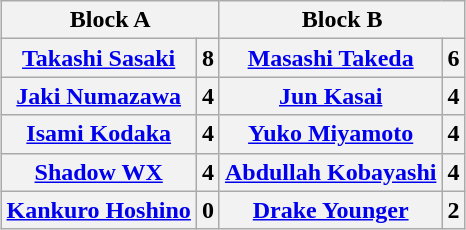<table class="wikitable" style="margin: 1em auto 1em auto">
<tr>
<th colspan="2">Block A</th>
<th colspan="2">Block B</th>
</tr>
<tr>
<th><a href='#'>Takashi Sasaki</a></th>
<th>8</th>
<th><a href='#'>Masashi Takeda</a></th>
<th>6</th>
</tr>
<tr>
<th><a href='#'>Jaki Numazawa</a></th>
<th>4</th>
<th><a href='#'>Jun Kasai</a></th>
<th>4</th>
</tr>
<tr>
<th><a href='#'>Isami Kodaka</a></th>
<th>4</th>
<th><a href='#'>Yuko Miyamoto</a></th>
<th>4</th>
</tr>
<tr>
<th><a href='#'>Shadow WX</a></th>
<th>4</th>
<th><a href='#'>Abdullah Kobayashi</a></th>
<th>4</th>
</tr>
<tr>
<th><a href='#'>Kankuro Hoshino</a></th>
<th>0</th>
<th><a href='#'>Drake Younger</a></th>
<th>2</th>
</tr>
</table>
